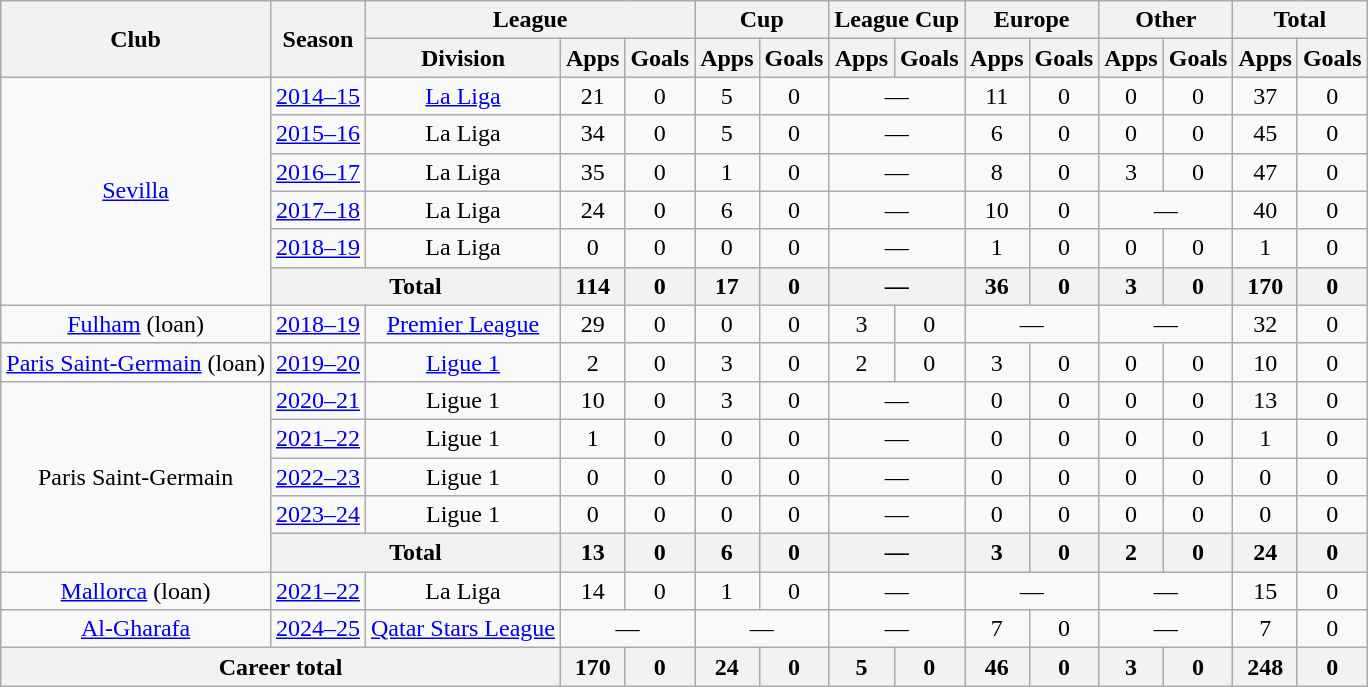<table class="wikitable" style="text-align:center">
<tr>
<th rowspan="2">Club</th>
<th rowspan="2">Season</th>
<th colspan="3">League</th>
<th colspan="2">Cup</th>
<th colspan="2">League Cup</th>
<th colspan="2">Europe</th>
<th colspan="2">Other</th>
<th colspan="2">Total</th>
</tr>
<tr>
<th>Division</th>
<th>Apps</th>
<th>Goals</th>
<th>Apps</th>
<th>Goals</th>
<th>Apps</th>
<th>Goals</th>
<th>Apps</th>
<th>Goals</th>
<th>Apps</th>
<th>Goals</th>
<th>Apps</th>
<th>Goals</th>
</tr>
<tr>
<td rowspan="6"><a href='#'>Sevilla</a></td>
<td><a href='#'>2014–15</a></td>
<td><a href='#'>La Liga</a></td>
<td>21</td>
<td>0</td>
<td>5</td>
<td>0</td>
<td colspan="2">—</td>
<td>11</td>
<td>0</td>
<td>0</td>
<td>0</td>
<td>37</td>
<td>0</td>
</tr>
<tr>
<td><a href='#'>2015–16</a></td>
<td>La Liga</td>
<td>34</td>
<td>0</td>
<td>5</td>
<td>0</td>
<td colspan="2">—</td>
<td>6</td>
<td>0</td>
<td>0</td>
<td>0</td>
<td>45</td>
<td>0</td>
</tr>
<tr>
<td><a href='#'>2016–17</a></td>
<td>La Liga</td>
<td>35</td>
<td>0</td>
<td>1</td>
<td>0</td>
<td colspan="2">—</td>
<td>8</td>
<td>0</td>
<td>3</td>
<td>0</td>
<td>47</td>
<td>0</td>
</tr>
<tr>
<td><a href='#'>2017–18</a></td>
<td>La Liga</td>
<td>24</td>
<td>0</td>
<td>6</td>
<td>0</td>
<td colspan="2">—</td>
<td>10</td>
<td>0</td>
<td colspan="2">—</td>
<td>40</td>
<td>0</td>
</tr>
<tr>
<td><a href='#'>2018–19</a></td>
<td>La Liga</td>
<td>0</td>
<td>0</td>
<td>0</td>
<td>0</td>
<td colspan="2">—</td>
<td>1</td>
<td>0</td>
<td>0</td>
<td>0</td>
<td>1</td>
<td>0</td>
</tr>
<tr>
<th colspan="2">Total</th>
<th>114</th>
<th>0</th>
<th>17</th>
<th>0</th>
<th colspan="2">—</th>
<th>36</th>
<th>0</th>
<th>3</th>
<th>0</th>
<th>170</th>
<th>0</th>
</tr>
<tr>
<td><a href='#'>Fulham</a> (loan)</td>
<td><a href='#'>2018–19</a></td>
<td><a href='#'>Premier League</a></td>
<td>29</td>
<td>0</td>
<td>0</td>
<td>0</td>
<td>3</td>
<td>0</td>
<td colspan="2">—</td>
<td colspan="2">—</td>
<td>32</td>
<td>0</td>
</tr>
<tr>
<td><a href='#'>Paris Saint-Germain</a> (loan)</td>
<td><a href='#'>2019–20</a></td>
<td><a href='#'>Ligue 1</a></td>
<td>2</td>
<td>0</td>
<td>3</td>
<td>0</td>
<td>2</td>
<td>0</td>
<td>3</td>
<td>0</td>
<td>0</td>
<td>0</td>
<td>10</td>
<td>0</td>
</tr>
<tr>
<td rowspan="5">Paris Saint-Germain</td>
<td><a href='#'>2020–21</a></td>
<td>Ligue 1</td>
<td>10</td>
<td>0</td>
<td>3</td>
<td>0</td>
<td colspan="2">—</td>
<td>0</td>
<td>0</td>
<td>0</td>
<td>0</td>
<td>13</td>
<td>0</td>
</tr>
<tr>
<td><a href='#'>2021–22</a></td>
<td>Ligue 1</td>
<td>1</td>
<td>0</td>
<td>0</td>
<td>0</td>
<td colspan="2">—</td>
<td>0</td>
<td>0</td>
<td>0</td>
<td>0</td>
<td>1</td>
<td>0</td>
</tr>
<tr>
<td><a href='#'>2022–23</a></td>
<td>Ligue 1</td>
<td>0</td>
<td>0</td>
<td>0</td>
<td>0</td>
<td colspan="2">—</td>
<td>0</td>
<td>0</td>
<td>0</td>
<td>0</td>
<td>0</td>
<td>0</td>
</tr>
<tr>
<td><a href='#'>2023–24</a></td>
<td>Ligue 1</td>
<td>0</td>
<td>0</td>
<td>0</td>
<td>0</td>
<td colspan="2">—</td>
<td>0</td>
<td>0</td>
<td>0</td>
<td>0</td>
<td>0</td>
<td>0</td>
</tr>
<tr>
<th colspan="2">Total</th>
<th>13</th>
<th>0</th>
<th>6</th>
<th>0</th>
<th colspan="2">—</th>
<th>3</th>
<th>0</th>
<th>2</th>
<th>0</th>
<th>24</th>
<th>0</th>
</tr>
<tr>
<td><a href='#'>Mallorca</a> (loan)</td>
<td><a href='#'>2021–22</a></td>
<td>La Liga</td>
<td>14</td>
<td>0</td>
<td>1</td>
<td>0</td>
<td colspan="2">—</td>
<td colspan="2">—</td>
<td colspan="2">—</td>
<td>15</td>
<td>0</td>
</tr>
<tr>
<td><a href='#'>Al-Gharafa</a></td>
<td><a href='#'>2024–25</a></td>
<td><a href='#'>Qatar Stars League</a></td>
<td colspan="2">—</td>
<td colspan="2">—</td>
<td colspan="2">—</td>
<td>7</td>
<td>0</td>
<td colspan="2">—</td>
<td>7</td>
<td>0</td>
</tr>
<tr>
<th colspan=3>Career total</th>
<th>170</th>
<th>0</th>
<th>24</th>
<th>0</th>
<th>5</th>
<th>0</th>
<th>46</th>
<th>0</th>
<th>3</th>
<th>0</th>
<th>248</th>
<th>0</th>
</tr>
</table>
